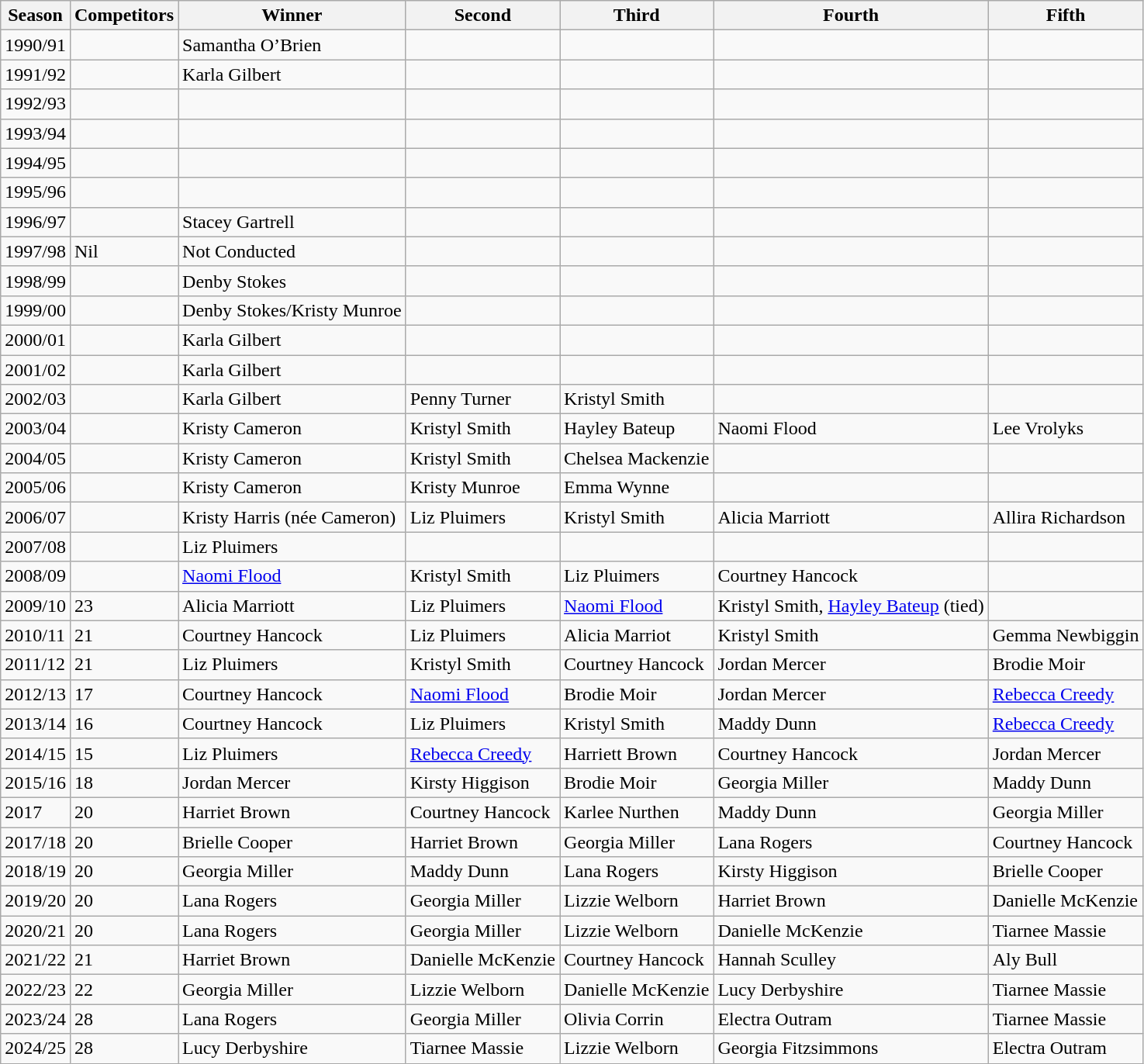<table style="font-size: 100%; text-align: left;" class="wikitable">
<tr>
<th>Season</th>
<th>Competitors</th>
<th>Winner</th>
<th>Second</th>
<th>Third</th>
<th>Fourth</th>
<th>Fifth</th>
</tr>
<tr>
<td>1990/91</td>
<td></td>
<td>Samantha O’Brien</td>
<td></td>
<td></td>
<td></td>
<td></td>
</tr>
<tr>
<td>1991/92</td>
<td></td>
<td>Karla Gilbert</td>
<td></td>
<td></td>
<td></td>
<td></td>
</tr>
<tr>
<td>1992/93</td>
<td></td>
<td></td>
<td></td>
<td></td>
<td></td>
<td></td>
</tr>
<tr>
<td>1993/94</td>
<td></td>
<td></td>
<td></td>
<td></td>
<td></td>
<td></td>
</tr>
<tr>
<td>1994/95</td>
<td></td>
<td></td>
<td></td>
<td></td>
<td></td>
<td></td>
</tr>
<tr>
<td>1995/96</td>
<td></td>
<td></td>
<td></td>
<td></td>
<td></td>
<td></td>
</tr>
<tr>
<td>1996/97</td>
<td></td>
<td>Stacey Gartrell</td>
<td></td>
<td></td>
<td></td>
<td></td>
</tr>
<tr>
<td>1997/98</td>
<td>Nil</td>
<td>Not Conducted</td>
<td></td>
<td></td>
<td></td>
<td></td>
</tr>
<tr>
<td>1998/99</td>
<td></td>
<td>Denby Stokes</td>
<td></td>
<td></td>
<td></td>
<td></td>
</tr>
<tr>
<td>1999/00</td>
<td></td>
<td>Denby Stokes/Kristy Munroe</td>
<td></td>
<td></td>
<td></td>
<td></td>
</tr>
<tr>
<td>2000/01</td>
<td></td>
<td>Karla Gilbert</td>
<td></td>
<td></td>
<td></td>
<td></td>
</tr>
<tr>
<td>2001/02</td>
<td></td>
<td>Karla Gilbert</td>
<td></td>
<td></td>
<td></td>
<td></td>
</tr>
<tr>
<td>2002/03</td>
<td></td>
<td>Karla Gilbert</td>
<td>Penny Turner</td>
<td>Kristyl Smith</td>
<td></td>
<td></td>
</tr>
<tr>
<td>2003/04</td>
<td></td>
<td>Kristy Cameron</td>
<td>Kristyl Smith</td>
<td>Hayley Bateup</td>
<td>Naomi Flood</td>
<td>Lee Vrolyks</td>
</tr>
<tr>
<td>2004/05</td>
<td></td>
<td>Kristy Cameron</td>
<td>Kristyl Smith</td>
<td>Chelsea Mackenzie</td>
<td></td>
<td></td>
</tr>
<tr>
<td>2005/06</td>
<td></td>
<td>Kristy Cameron</td>
<td>Kristy Munroe</td>
<td>Emma Wynne</td>
<td></td>
<td></td>
</tr>
<tr>
<td>2006/07</td>
<td></td>
<td>Kristy Harris (née Cameron)</td>
<td>Liz Pluimers</td>
<td>Kristyl Smith</td>
<td>Alicia Marriott</td>
<td>Allira Richardson</td>
</tr>
<tr>
<td>2007/08</td>
<td></td>
<td>Liz Pluimers</td>
<td></td>
<td></td>
<td></td>
<td></td>
</tr>
<tr>
<td>2008/09</td>
<td></td>
<td><a href='#'>Naomi Flood</a></td>
<td>Kristyl Smith</td>
<td>Liz Pluimers</td>
<td>Courtney Hancock</td>
<td></td>
</tr>
<tr>
<td>2009/10 </td>
<td>23</td>
<td>Alicia Marriott</td>
<td>Liz Pluimers</td>
<td><a href='#'>Naomi Flood</a></td>
<td>Kristyl Smith, <a href='#'>Hayley Bateup</a> (tied)</td>
<td></td>
</tr>
<tr>
<td>2010/11 </td>
<td>21</td>
<td>Courtney Hancock</td>
<td>Liz Pluimers</td>
<td>Alicia Marriot</td>
<td>Kristyl Smith</td>
<td>Gemma Newbiggin</td>
</tr>
<tr>
<td>2011/12 </td>
<td>21</td>
<td>Liz Pluimers</td>
<td>Kristyl Smith</td>
<td>Courtney Hancock</td>
<td>Jordan Mercer</td>
<td>Brodie Moir</td>
</tr>
<tr>
<td>2012/13 </td>
<td>17</td>
<td>Courtney Hancock</td>
<td><a href='#'>Naomi Flood</a></td>
<td>Brodie Moir</td>
<td>Jordan Mercer</td>
<td><a href='#'>Rebecca Creedy</a></td>
</tr>
<tr>
<td>2013/14</td>
<td>16</td>
<td>Courtney Hancock</td>
<td>Liz Pluimers</td>
<td>Kristyl Smith</td>
<td>Maddy Dunn</td>
<td><a href='#'>Rebecca Creedy</a></td>
</tr>
<tr>
<td>2014/15</td>
<td>15</td>
<td>Liz Pluimers</td>
<td><a href='#'>Rebecca Creedy</a></td>
<td>Harriett Brown</td>
<td>Courtney Hancock</td>
<td>Jordan Mercer</td>
</tr>
<tr>
<td>2015/16</td>
<td>18</td>
<td>Jordan Mercer</td>
<td>Kirsty Higgison</td>
<td>Brodie Moir</td>
<td>Georgia Miller</td>
<td>Maddy Dunn</td>
</tr>
<tr>
<td>2017</td>
<td>20</td>
<td>Harriet Brown</td>
<td>Courtney Hancock</td>
<td>Karlee Nurthen</td>
<td>Maddy Dunn</td>
<td>Georgia Miller</td>
</tr>
<tr>
<td>2017/18</td>
<td>20</td>
<td>Brielle Cooper</td>
<td>Harriet Brown</td>
<td>Georgia Miller</td>
<td>Lana Rogers</td>
<td>Courtney Hancock</td>
</tr>
<tr>
<td>2018/19</td>
<td>20</td>
<td>Georgia Miller</td>
<td>Maddy Dunn</td>
<td>Lana Rogers</td>
<td>Kirsty Higgison</td>
<td>Brielle Cooper</td>
</tr>
<tr>
<td>2019/20</td>
<td>20</td>
<td>Lana Rogers</td>
<td>Georgia Miller</td>
<td>Lizzie Welborn</td>
<td>Harriet Brown</td>
<td>Danielle McKenzie</td>
</tr>
<tr>
<td>2020/21</td>
<td>20</td>
<td>Lana Rogers</td>
<td>Georgia Miller</td>
<td>Lizzie Welborn</td>
<td>Danielle McKenzie</td>
<td>Tiarnee Massie</td>
</tr>
<tr>
<td>2021/22</td>
<td>21</td>
<td>Harriet Brown</td>
<td>Danielle McKenzie</td>
<td>Courtney Hancock</td>
<td>Hannah Sculley</td>
<td>Aly Bull</td>
</tr>
<tr>
<td>2022/23</td>
<td>22</td>
<td>Georgia Miller</td>
<td>Lizzie Welborn</td>
<td>Danielle McKenzie</td>
<td>Lucy Derbyshire</td>
<td>Tiarnee Massie</td>
</tr>
<tr>
<td>2023/24</td>
<td>28</td>
<td>Lana Rogers</td>
<td>Georgia Miller</td>
<td>Olivia Corrin</td>
<td>Electra Outram</td>
<td>Tiarnee Massie</td>
</tr>
<tr>
<td>2024/25</td>
<td>28</td>
<td>Lucy Derbyshire</td>
<td>Tiarnee Massie</td>
<td>Lizzie Welborn</td>
<td>Georgia Fitzsimmons</td>
<td>Electra Outram</td>
</tr>
</table>
